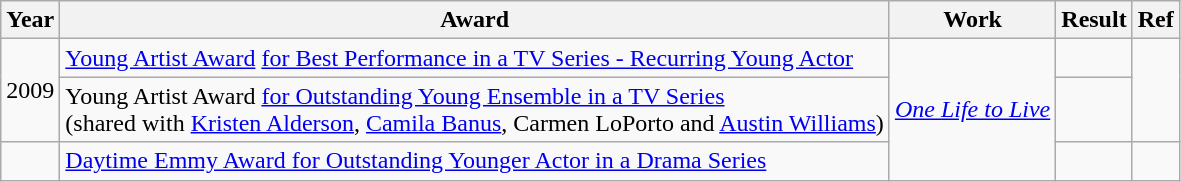<table class="wikitable sortable plainrowheaders">
<tr>
<th scope="col">Year</th>
<th scope="col">Award</th>
<th scope="col">Work</th>
<th scope="col">Result</th>
<th scope="col">Ref</th>
</tr>
<tr>
<td rowspan=2 style="text-align:center">2009</td>
<td><a href='#'>Young Artist Award</a>  <a href='#'>for Best Performance in a TV Series - Recurring Young Actor</a></td>
<td rowspan=3 style="text-align:center"><em><a href='#'>One Life to Live</a></em></td>
<td></td>
<td rowspan=2  style="text-align:center"></td>
</tr>
<tr>
<td>Young Artist Award  <a href='#'>for Outstanding Young Ensemble in a TV Series</a><br>(shared with <a href='#'>Kristen Alderson</a>, <a href='#'>Camila Banus</a>, Carmen LoPorto and <a href='#'>Austin Williams</a>)</td>
<td></td>
</tr>
<tr>
<td></td>
<td><a href='#'>Daytime Emmy Award for Outstanding Younger Actor in a Drama Series</a></td>
<td></td>
<td></td>
</tr>
</table>
